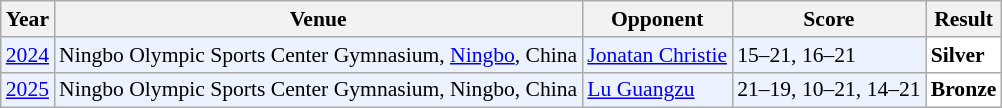<table class="sortable wikitable" style="font-size: 90%;">
<tr>
<th>Year</th>
<th>Venue</th>
<th>Opponent</th>
<th>Score</th>
<th>Result</th>
</tr>
<tr style="background:#ECF2FF">
<td align="center"><a href='#'>2024</a></td>
<td align="left">Ningbo Olympic Sports Center Gymnasium, <a href='#'>Ningbo</a>, China</td>
<td align="left"> <a href='#'>Jonatan Christie</a></td>
<td align="left">15–21, 16–21</td>
<td style="text-align:left; background:white"> <strong>Silver</strong></td>
</tr>
<tr style="background:#ECF2FF">
<td align="center"><a href='#'>2025</a></td>
<td align="left">Ningbo Olympic Sports Center Gymnasium, Ningbo, China</td>
<td align="left"> <a href='#'>Lu Guangzu</a></td>
<td align="left">21–19, 10–21, 14–21</td>
<td style="text-align:left; background: white"> <strong>Bronze</strong></td>
</tr>
</table>
